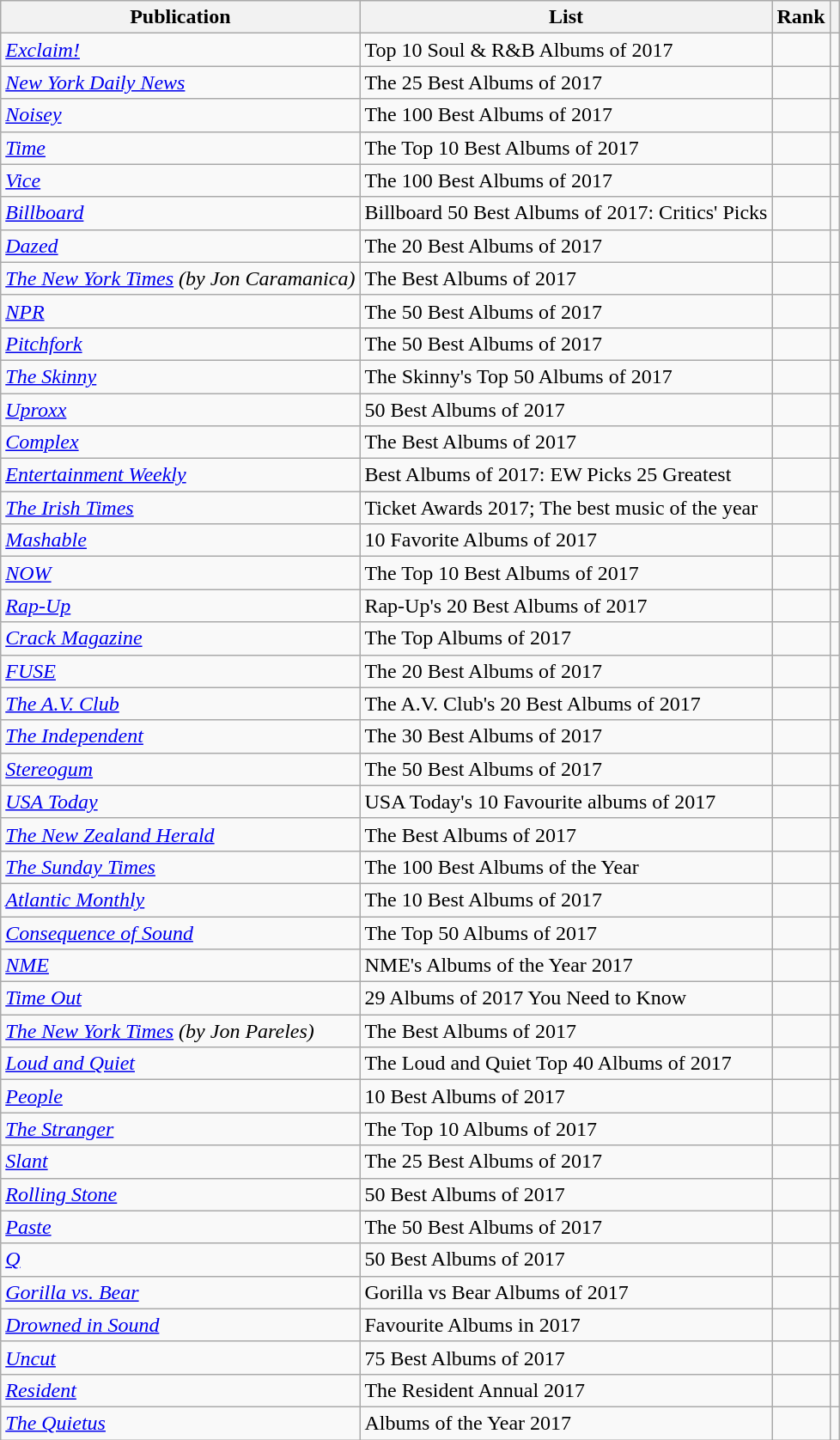<table class="sortable wikitable">
<tr>
<th>Publication</th>
<th>List</th>
<th>Rank</th>
<th class="unsortable"></th>
</tr>
<tr>
<td><em><a href='#'>Exclaim!</a></em></td>
<td>Top 10 Soul & R&B Albums of 2017</td>
<td></td>
<td></td>
</tr>
<tr>
<td><em><a href='#'>New York Daily News</a></em></td>
<td>The 25 Best Albums of 2017</td>
<td></td>
<td></td>
</tr>
<tr>
<td><em><a href='#'>Noisey</a></em></td>
<td>The 100 Best Albums of 2017</td>
<td></td>
<td></td>
</tr>
<tr>
<td><em><a href='#'>Time</a></em></td>
<td>The Top 10 Best Albums of 2017</td>
<td></td>
<td></td>
</tr>
<tr>
<td><em><a href='#'>Vice</a></em></td>
<td>The 100 Best Albums of 2017</td>
<td></td>
<td></td>
</tr>
<tr>
<td><em><a href='#'>Billboard</a></em></td>
<td>Billboard 50 Best Albums of 2017: Critics' Picks</td>
<td></td>
<td></td>
</tr>
<tr>
<td><em><a href='#'>Dazed</a></em></td>
<td>The 20 Best Albums of 2017</td>
<td></td>
<td></td>
</tr>
<tr>
<td><em><a href='#'>The New York Times</a> (by Jon Caramanica)</em></td>
<td>The Best Albums of 2017</td>
<td></td>
<td></td>
</tr>
<tr>
<td><em><a href='#'>NPR</a></em></td>
<td>The 50 Best Albums of 2017</td>
<td></td>
<td></td>
</tr>
<tr>
<td><em><a href='#'>Pitchfork</a></em></td>
<td>The 50 Best Albums of 2017</td>
<td></td>
<td></td>
</tr>
<tr>
<td><em><a href='#'>The Skinny</a></em></td>
<td>The Skinny's Top 50 Albums of 2017</td>
<td></td>
<td></td>
</tr>
<tr>
<td><em><a href='#'>Uproxx</a></em></td>
<td>50 Best Albums of 2017</td>
<td></td>
<td></td>
</tr>
<tr>
<td><em><a href='#'>Complex</a></em></td>
<td>The Best Albums of 2017</td>
<td></td>
<td></td>
</tr>
<tr>
<td><em><a href='#'>Entertainment Weekly</a></em></td>
<td>Best Albums of 2017: EW Picks 25 Greatest</td>
<td></td>
<td></td>
</tr>
<tr>
<td><em><a href='#'>The Irish Times</a></em></td>
<td>Ticket Awards 2017; The best music of the year</td>
<td></td>
<td></td>
</tr>
<tr>
<td><em><a href='#'>Mashable</a></em></td>
<td>10 Favorite Albums of 2017</td>
<td></td>
<td></td>
</tr>
<tr>
<td><em><a href='#'>NOW</a></em></td>
<td>The Top 10 Best Albums of 2017</td>
<td></td>
<td></td>
</tr>
<tr>
<td><em><a href='#'>Rap-Up</a></em></td>
<td>Rap-Up's 20 Best Albums of 2017</td>
<td></td>
<td></td>
</tr>
<tr>
<td><em><a href='#'>Crack Magazine</a></em></td>
<td>The Top Albums of 2017</td>
<td></td>
<td></td>
</tr>
<tr>
<td><em><a href='#'>FUSE</a></em></td>
<td>The 20 Best Albums of 2017</td>
<td></td>
<td></td>
</tr>
<tr>
<td><em><a href='#'>The A.V. Club</a></em></td>
<td>The A.V. Club's 20 Best Albums of 2017</td>
<td></td>
<td></td>
</tr>
<tr>
<td><em><a href='#'>The Independent</a></em></td>
<td>The 30 Best Albums of 2017</td>
<td></td>
<td></td>
</tr>
<tr>
<td><em><a href='#'>Stereogum</a></em></td>
<td>The 50 Best Albums of 2017</td>
<td></td>
<td></td>
</tr>
<tr>
<td><em><a href='#'>USA Today</a></em></td>
<td>USA Today's 10 Favourite albums of 2017</td>
<td></td>
<td></td>
</tr>
<tr>
<td><em><a href='#'>The New Zealand Herald</a></em></td>
<td>The Best Albums of 2017</td>
<td></td>
<td></td>
</tr>
<tr>
<td><em><a href='#'>The Sunday Times</a></em></td>
<td>The 100 Best Albums of the Year</td>
<td></td>
<td></td>
</tr>
<tr>
<td><em><a href='#'>Atlantic Monthly</a></em></td>
<td>The 10 Best Albums of 2017</td>
<td></td>
<td></td>
</tr>
<tr>
<td><em><a href='#'>Consequence of Sound</a></em></td>
<td>The Top 50 Albums of 2017</td>
<td></td>
<td></td>
</tr>
<tr>
<td><em><a href='#'>NME</a></em></td>
<td>NME's Albums of the Year 2017</td>
<td></td>
<td></td>
</tr>
<tr>
<td><em><a href='#'>Time Out</a></em></td>
<td>29 Albums of 2017 You Need to Know</td>
<td></td>
<td></td>
</tr>
<tr>
<td><em><a href='#'>The New York Times</a> (by Jon Pareles)</em></td>
<td>The Best Albums of 2017</td>
<td></td>
<td></td>
</tr>
<tr>
<td><em><a href='#'>Loud and Quiet</a></em></td>
<td>The Loud and Quiet Top 40 Albums of 2017</td>
<td></td>
<td></td>
</tr>
<tr>
<td><em><a href='#'>People</a></em></td>
<td>10 Best Albums of 2017</td>
<td></td>
<td></td>
</tr>
<tr>
<td><em><a href='#'>The Stranger</a></em></td>
<td>The Top 10 Albums of 2017</td>
<td></td>
<td></td>
</tr>
<tr>
<td><em><a href='#'>Slant</a></em></td>
<td>The 25 Best Albums of 2017</td>
<td></td>
<td></td>
</tr>
<tr>
<td><em><a href='#'>Rolling Stone</a></em></td>
<td>50 Best Albums of 2017</td>
<td></td>
<td></td>
</tr>
<tr>
<td><em><a href='#'>Paste</a></em></td>
<td>The 50 Best Albums of 2017</td>
<td></td>
<td></td>
</tr>
<tr>
<td><em><a href='#'>Q</a></em></td>
<td>50 Best Albums of 2017</td>
<td></td>
<td></td>
</tr>
<tr>
<td><em><a href='#'>Gorilla vs. Bear</a></em></td>
<td>Gorilla vs Bear Albums of 2017</td>
<td></td>
<td></td>
</tr>
<tr>
<td><em><a href='#'>Drowned in Sound</a></em></td>
<td>Favourite Albums in 2017</td>
<td></td>
<td></td>
</tr>
<tr>
<td><em><a href='#'>Uncut</a></em></td>
<td>75 Best Albums of 2017</td>
<td></td>
<td></td>
</tr>
<tr>
<td><em><a href='#'>Resident</a></em></td>
<td>The Resident Annual 2017</td>
<td></td>
<td></td>
</tr>
<tr>
<td><em><a href='#'>The Quietus</a></em></td>
<td>Albums of the Year 2017</td>
<td></td>
<td></td>
</tr>
</table>
